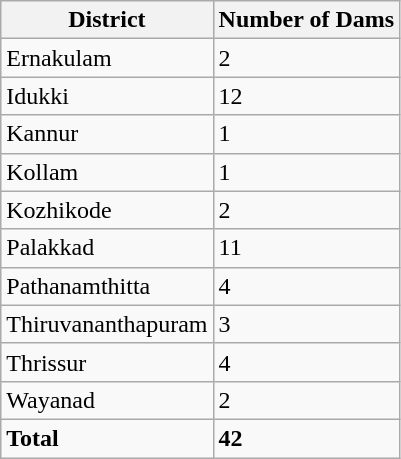<table class="wikitable sortable">
<tr>
<th>District</th>
<th>Number of Dams</th>
</tr>
<tr>
<td>Ernakulam</td>
<td>2</td>
</tr>
<tr>
<td>Idukki</td>
<td>12</td>
</tr>
<tr>
<td>Kannur</td>
<td>1</td>
</tr>
<tr>
<td>Kollam</td>
<td>1</td>
</tr>
<tr>
<td>Kozhikode</td>
<td>2</td>
</tr>
<tr>
<td>Palakkad</td>
<td>11</td>
</tr>
<tr>
<td>Pathanamthitta</td>
<td>4</td>
</tr>
<tr>
<td>Thiruvananthapuram</td>
<td>3</td>
</tr>
<tr>
<td>Thrissur</td>
<td>4</td>
</tr>
<tr>
<td>Wayanad</td>
<td>2</td>
</tr>
<tr>
<td><strong>Total</strong></td>
<td><strong>42</strong></td>
</tr>
</table>
